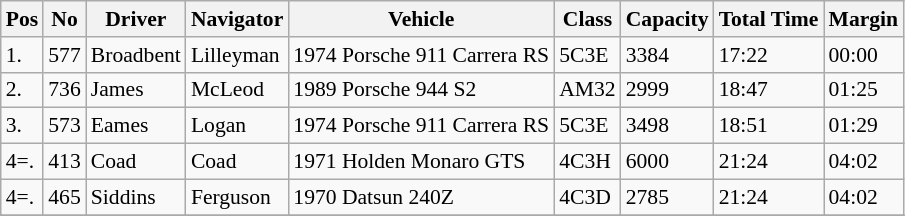<table class="wikitable sortable" style="font-size: 90%;">
<tr>
<th>Pos</th>
<th>No</th>
<th>Driver</th>
<th>Navigator</th>
<th>Vehicle</th>
<th>Class</th>
<th>Capacity</th>
<th>Total Time</th>
<th>Margin</th>
</tr>
<tr>
<td>1.</td>
<td>577</td>
<td> Broadbent</td>
<td> Lilleyman</td>
<td>1974 Porsche 911 Carrera RS</td>
<td>5C3E</td>
<td>3384</td>
<td>17:22</td>
<td>00:00</td>
</tr>
<tr>
<td>2.</td>
<td>736</td>
<td> James</td>
<td> McLeod</td>
<td>1989 Porsche 944 S2</td>
<td>AM32</td>
<td>2999</td>
<td>18:47</td>
<td>01:25</td>
</tr>
<tr>
<td>3.</td>
<td>573</td>
<td> Eames</td>
<td> Logan</td>
<td>1974 Porsche 911 Carrera RS</td>
<td>5C3E</td>
<td>3498</td>
<td>18:51</td>
<td>01:29</td>
</tr>
<tr>
<td>4=.</td>
<td>413</td>
<td> Coad</td>
<td> Coad</td>
<td>1971 Holden Monaro GTS</td>
<td>4C3H</td>
<td>6000</td>
<td>21:24</td>
<td>04:02</td>
</tr>
<tr>
<td>4=.</td>
<td>465</td>
<td> Siddins</td>
<td> Ferguson</td>
<td>1970 Datsun 240Z</td>
<td>4C3D</td>
<td>2785</td>
<td>21:24</td>
<td>04:02</td>
</tr>
<tr>
</tr>
</table>
